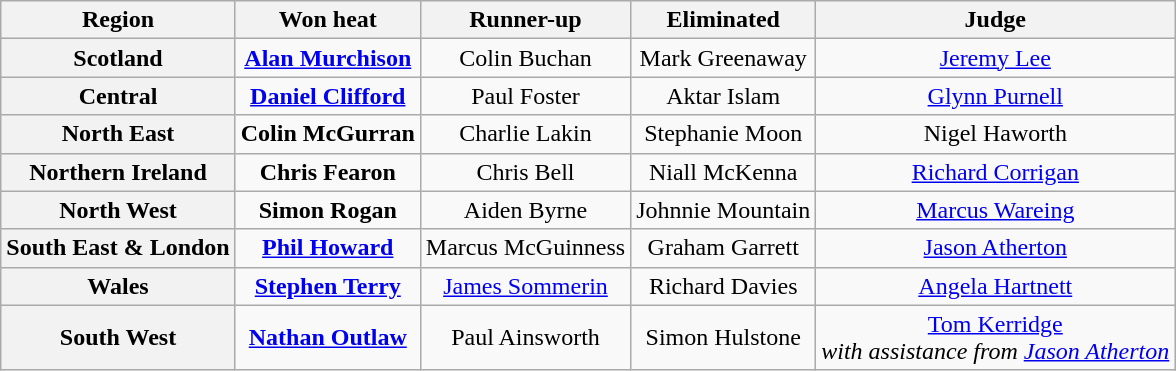<table class="wikitable plainrowheaders sortable" style="text-align:center;">
<tr>
<th scope="col">Region</th>
<th scope="col">Won heat</th>
<th scope="col">Runner-up</th>
<th scope="col">Eliminated</th>
<th scope="col">Judge</th>
</tr>
<tr>
<th scope="row">Scotland</th>
<td><strong><a href='#'>Alan Murchison</a></strong></td>
<td>Colin Buchan</td>
<td>Mark Greenaway</td>
<td><a href='#'>Jeremy Lee</a></td>
</tr>
<tr>
<th scope="row">Central</th>
<td><strong><a href='#'>Daniel Clifford</a></strong></td>
<td>Paul Foster</td>
<td>Aktar Islam</td>
<td><a href='#'>Glynn Purnell</a></td>
</tr>
<tr>
<th scope="row">North East</th>
<td><strong>Colin McGurran</strong></td>
<td>Charlie Lakin</td>
<td>Stephanie Moon</td>
<td>Nigel Haworth</td>
</tr>
<tr>
<th scope="row">Northern Ireland</th>
<td><strong>Chris Fearon</strong></td>
<td>Chris Bell</td>
<td>Niall McKenna</td>
<td><a href='#'>Richard Corrigan</a></td>
</tr>
<tr>
<th scope="row">North West</th>
<td><strong>Simon Rogan</strong></td>
<td>Aiden Byrne</td>
<td>Johnnie Mountain</td>
<td><a href='#'>Marcus Wareing</a></td>
</tr>
<tr>
<th scope="row">South East & London</th>
<td><strong><a href='#'>Phil Howard</a></strong></td>
<td>Marcus McGuinness</td>
<td>Graham Garrett</td>
<td><a href='#'>Jason Atherton</a></td>
</tr>
<tr>
<th scope="row">Wales</th>
<td><strong><a href='#'>Stephen Terry</a></strong></td>
<td><a href='#'>James Sommerin</a></td>
<td>Richard Davies</td>
<td><a href='#'>Angela Hartnett</a></td>
</tr>
<tr>
<th scope="row">South West</th>
<td><strong><a href='#'>Nathan Outlaw</a></strong></td>
<td>Paul Ainsworth</td>
<td>Simon Hulstone</td>
<td><a href='#'>Tom Kerridge</a><br><em>with assistance from <a href='#'>Jason Atherton</a></em></td>
</tr>
</table>
